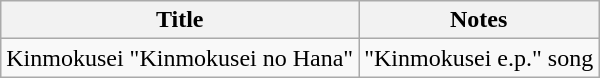<table class="wikitable">
<tr>
<th>Title</th>
<th>Notes</th>
</tr>
<tr>
<td>Kinmokusei "Kinmokusei no Hana"</td>
<td>"Kinmokusei e.p." song</td>
</tr>
</table>
